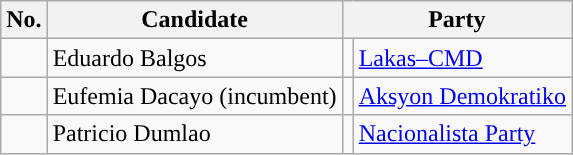<table class="wikitable sortable" style="text-align:left;">
<tr>
<th>No.</th>
<th>Candidate</th>
<th colspan="2">Party</th>
</tr>
<tr>
<td></td>
<td>Eduardo Balgos</td>
<td></td>
<td><a href='#'>Lakas–CMD</a></td>
</tr>
<tr>
<td></td>
<td>Eufemia Dacayo (incumbent)</td>
<td></td>
<td><a href='#'>Aksyon Demokratiko</a></td>
</tr>
<tr>
<td></td>
<td>Patricio Dumlao</td>
<td></td>
<td><a href='#'>Nacionalista Party</a></td>
</tr>
</table>
